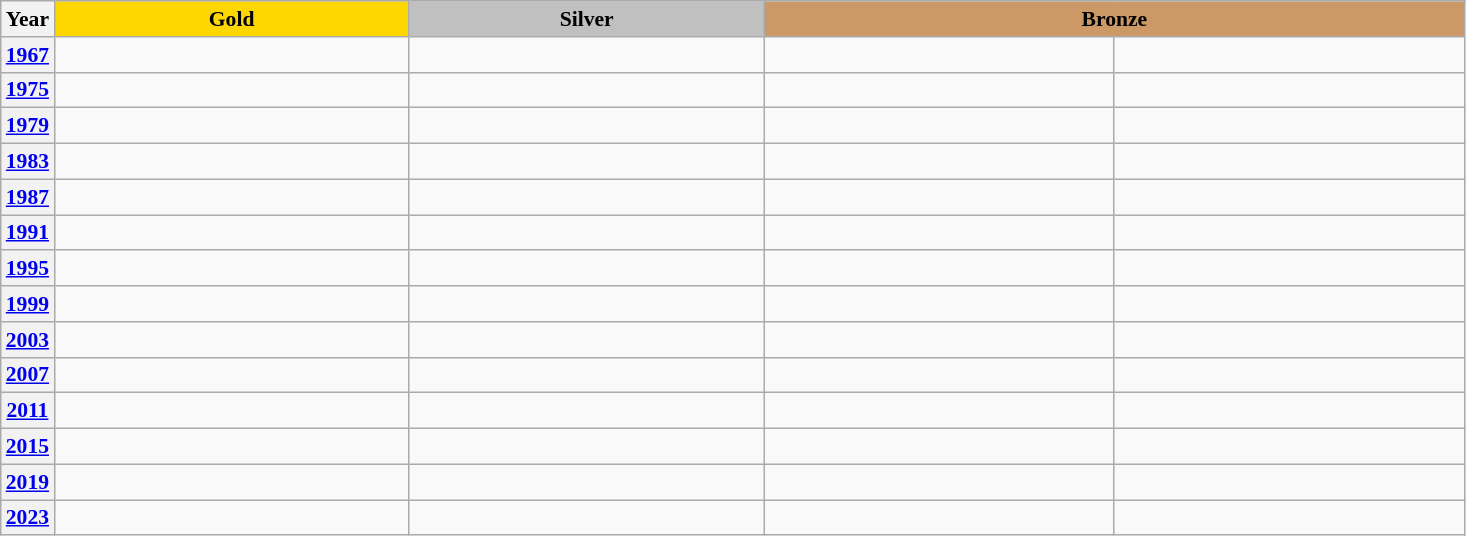<table class="wikitable" style="border-collapse: collapse; font-size: 90%;">
<tr align=center>
<th>Year</th>
<td bgcolor=gold width=230><strong>Gold</strong></td>
<td bgcolor=silver width=230><strong>Silver</strong></td>
<td bgcolor=cc9966 colspan=2 width=460><strong>Bronze</strong></td>
</tr>
<tr>
<th align=center><a href='#'>1967</a></th>
<td></td>
<td></td>
<td></td>
<td></td>
</tr>
<tr>
<th align=center><a href='#'>1975</a></th>
<td></td>
<td></td>
<td></td>
<td></td>
</tr>
<tr>
<th align=center><a href='#'>1979</a></th>
<td></td>
<td></td>
<td></td>
<td></td>
</tr>
<tr>
<th align=center><a href='#'>1983</a></th>
<td></td>
<td></td>
<td></td>
<td></td>
</tr>
<tr>
<th align=center><a href='#'>1987</a></th>
<td></td>
<td></td>
<td></td>
<td></td>
</tr>
<tr>
<th align=center><a href='#'>1991</a></th>
<td></td>
<td></td>
<td></td>
<td></td>
</tr>
<tr>
<th align=center><a href='#'>1995</a></th>
<td></td>
<td></td>
<td></td>
<td></td>
</tr>
<tr>
<th align=center><a href='#'>1999</a></th>
<td></td>
<td></td>
<td></td>
<td></td>
</tr>
<tr>
<th align=center><a href='#'>2003</a></th>
<td></td>
<td></td>
<td></td>
<td></td>
</tr>
<tr>
<th align=center><a href='#'>2007</a></th>
<td></td>
<td></td>
<td></td>
<td></td>
</tr>
<tr>
<th align=center><a href='#'>2011</a></th>
<td></td>
<td></td>
<td></td>
<td></td>
</tr>
<tr>
<th align=center><a href='#'>2015</a></th>
<td></td>
<td></td>
<td></td>
<td></td>
</tr>
<tr>
<th align=center><a href='#'>2019</a></th>
<td></td>
<td></td>
<td></td>
<td></td>
</tr>
<tr>
<th align=center><a href='#'>2023</a></th>
<td></td>
<td></td>
<td></td>
<td></td>
</tr>
</table>
